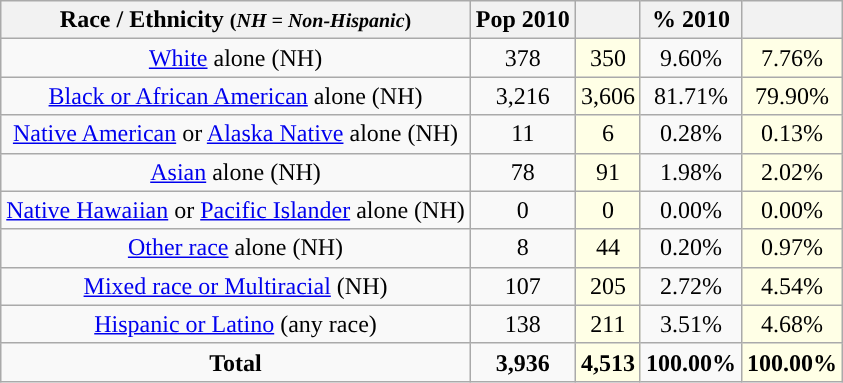<table class="wikitable" style="text-align:center;">
<tr>
<th>Race / Ethnicity <small>(<em>NH = Non-Hispanic</em>)</small></th>
<th>Pop 2010</th>
<th></th>
<th>% 2010</th>
<th></th>
</tr>
<tr>
<td><a href='#'>White</a> alone (NH)</td>
<td>378</td>
<td style='background: #ffffe6;'>350</td>
<td>9.60%</td>
<td style='background: #ffffe6;'>7.76%</td>
</tr>
<tr>
<td><a href='#'>Black or African American</a> alone (NH)</td>
<td>3,216</td>
<td style='background: #ffffe6;'>3,606</td>
<td>81.71%</td>
<td style='background: #ffffe6;'>79.90%</td>
</tr>
<tr>
<td><a href='#'>Native American</a> or <a href='#'>Alaska Native</a> alone (NH)</td>
<td>11</td>
<td style='background: #ffffe6;'>6</td>
<td>0.28%</td>
<td style='background: #ffffe6;'>0.13%</td>
</tr>
<tr>
<td><a href='#'>Asian</a> alone (NH)</td>
<td>78</td>
<td style='background: #ffffe6;'>91</td>
<td>1.98%</td>
<td style='background: #ffffe6;'>2.02%</td>
</tr>
<tr>
<td><a href='#'>Native Hawaiian</a> or <a href='#'>Pacific Islander</a> alone (NH)</td>
<td>0</td>
<td style='background: #ffffe6;'>0</td>
<td>0.00%</td>
<td style='background: #ffffe6;'>0.00%</td>
</tr>
<tr>
<td><a href='#'>Other race</a> alone (NH)</td>
<td>8</td>
<td style='background: #ffffe6;'>44</td>
<td>0.20%</td>
<td style='background: #ffffe6;'>0.97%</td>
</tr>
<tr>
<td><a href='#'>Mixed race or Multiracial</a> (NH)</td>
<td>107</td>
<td style='background: #ffffe6;'>205</td>
<td>2.72%</td>
<td style='background: #ffffe6;'>4.54%</td>
</tr>
<tr>
<td><a href='#'>Hispanic or Latino</a> (any race)</td>
<td>138</td>
<td style='background: #ffffe6;'>211</td>
<td>3.51%</td>
<td style='background: #ffffe6;'>4.68%</td>
</tr>
<tr>
<td><strong>Total</strong></td>
<td><strong>3,936</strong></td>
<td style='background: #ffffe6;'><strong>4,513</strong></td>
<td><strong>100.00%</strong></td>
<td style='background: #ffffe6;'><strong>100.00%</strong></td>
</tr>
</table>
